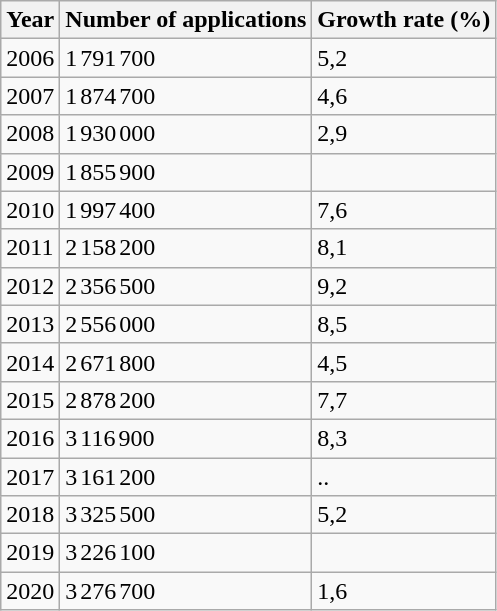<table class="wikitable sortable">
<tr>
<th>Year</th>
<th>Number of applications</th>
<th>Growth rate (%)</th>
</tr>
<tr>
<td>2006</td>
<td>1 791 700</td>
<td>5,2</td>
</tr>
<tr>
<td>2007</td>
<td>1 874 700</td>
<td>4,6</td>
</tr>
<tr>
<td>2008</td>
<td>1 930 000</td>
<td>2,9</td>
</tr>
<tr>
<td>2009</td>
<td>1 855 900</td>
<td></td>
</tr>
<tr>
<td>2010</td>
<td>1 997 400</td>
<td>7,6</td>
</tr>
<tr>
<td>2011</td>
<td>2 158 200</td>
<td>8,1</td>
</tr>
<tr>
<td>2012</td>
<td>2 356 500</td>
<td>9,2</td>
</tr>
<tr>
<td>2013</td>
<td>2 556 000</td>
<td>8,5</td>
</tr>
<tr>
<td>2014</td>
<td>2 671 800</td>
<td>4,5</td>
</tr>
<tr>
<td>2015</td>
<td>2 878 200</td>
<td>7,7</td>
</tr>
<tr>
<td>2016</td>
<td>3 116 900</td>
<td>8,3</td>
</tr>
<tr>
<td>2017</td>
<td>3 161 200</td>
<td>..</td>
</tr>
<tr>
<td>2018</td>
<td>3 325 500</td>
<td>5,2</td>
</tr>
<tr>
<td>2019</td>
<td>3 226 100</td>
<td></td>
</tr>
<tr>
<td>2020</td>
<td>3 276 700</td>
<td>1,6</td>
</tr>
</table>
